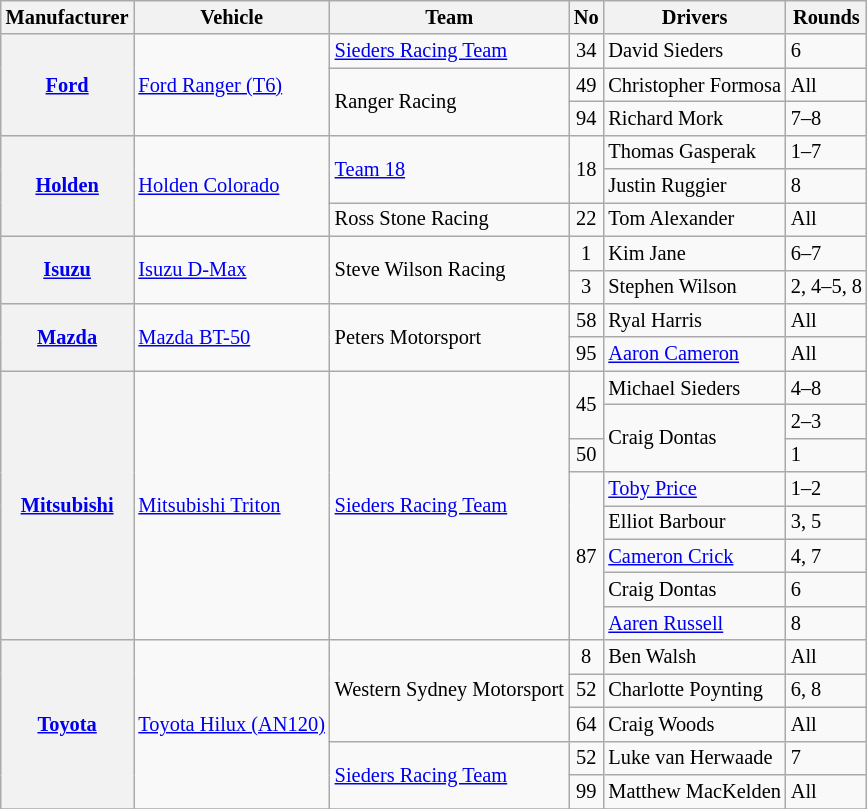<table class="wikitable" style="font-size: 85%;">
<tr>
<th>Manufacturer</th>
<th>Vehicle</th>
<th>Team</th>
<th>No</th>
<th>Drivers</th>
<th>Rounds</th>
</tr>
<tr>
<th rowspan="3"><a href='#'>Ford</a></th>
<td rowspan="3"><a href='#'>Ford Ranger (T6)</a></td>
<td><a href='#'>Sieders Racing Team</a></td>
<td align="center">34</td>
<td> David Sieders</td>
<td>6</td>
</tr>
<tr>
<td rowspan="2">Ranger Racing</td>
<td align="center">49</td>
<td> Christopher Formosa</td>
<td>All</td>
</tr>
<tr>
<td align="center">94</td>
<td> Richard Mork</td>
<td>7–8</td>
</tr>
<tr>
<th rowspan="3"><a href='#'>Holden</a></th>
<td rowspan="3"><a href='#'>Holden Colorado</a></td>
<td rowspan="2"><a href='#'>Team 18</a></td>
<td rowspan="2" align="center">18</td>
<td> Thomas Gasperak</td>
<td>1–7</td>
</tr>
<tr>
<td> Justin Ruggier</td>
<td>8</td>
</tr>
<tr>
<td>Ross Stone Racing</td>
<td align="center">22</td>
<td> Tom Alexander</td>
<td>All</td>
</tr>
<tr>
<th rowspan="2"><a href='#'>Isuzu</a></th>
<td rowspan="2"><a href='#'>Isuzu D-Max</a></td>
<td rowspan="2">Steve Wilson Racing</td>
<td align="center">1</td>
<td> Kim Jane</td>
<td>6–7</td>
</tr>
<tr>
<td align="center">3</td>
<td> Stephen Wilson</td>
<td>2, 4–5, 8</td>
</tr>
<tr>
<th rowspan="2"><a href='#'>Mazda</a></th>
<td rowspan="2"><a href='#'>Mazda BT-50</a></td>
<td rowspan="2">Peters Motorsport</td>
<td align="center">58</td>
<td> Ryal Harris</td>
<td>All</td>
</tr>
<tr>
<td align="center">95</td>
<td> <a href='#'>Aaron Cameron</a></td>
<td>All</td>
</tr>
<tr>
<th rowspan="8"><a href='#'>Mitsubishi</a></th>
<td rowspan="8"><a href='#'>Mitsubishi Triton</a></td>
<td rowspan="8"><a href='#'>Sieders Racing Team</a></td>
<td align="center" rowspan="2">45</td>
<td> Michael Sieders</td>
<td>4–8</td>
</tr>
<tr>
<td rowspan="2"> Craig Dontas</td>
<td>2–3</td>
</tr>
<tr>
<td align="center">50</td>
<td>1</td>
</tr>
<tr>
<td rowspan="5" align="center">87</td>
<td> <a href='#'>Toby Price</a></td>
<td>1–2</td>
</tr>
<tr>
<td> Elliot Barbour</td>
<td>3, 5</td>
</tr>
<tr>
<td> <a href='#'>Cameron Crick</a></td>
<td>4, 7</td>
</tr>
<tr>
<td> Craig Dontas</td>
<td>6</td>
</tr>
<tr>
<td> <a href='#'>Aaren Russell</a></td>
<td>8</td>
</tr>
<tr>
<th rowspan="5"><a href='#'>Toyota</a></th>
<td rowspan="5"><a href='#'>Toyota Hilux (AN120)</a></td>
<td rowspan="3">Western Sydney Motorsport</td>
<td align="center">8</td>
<td> Ben Walsh</td>
<td>All</td>
</tr>
<tr>
<td align="center">52</td>
<td> Charlotte Poynting</td>
<td>6, 8</td>
</tr>
<tr>
<td align="center">64</td>
<td> Craig Woods</td>
<td>All</td>
</tr>
<tr>
<td rowspan="2"><a href='#'>Sieders Racing Team</a></td>
<td align="center">52</td>
<td> Luke van Herwaade</td>
<td>7</td>
</tr>
<tr>
<td align="center">99</td>
<td> Matthew MacKelden</td>
<td>All</td>
</tr>
<tr>
</tr>
</table>
